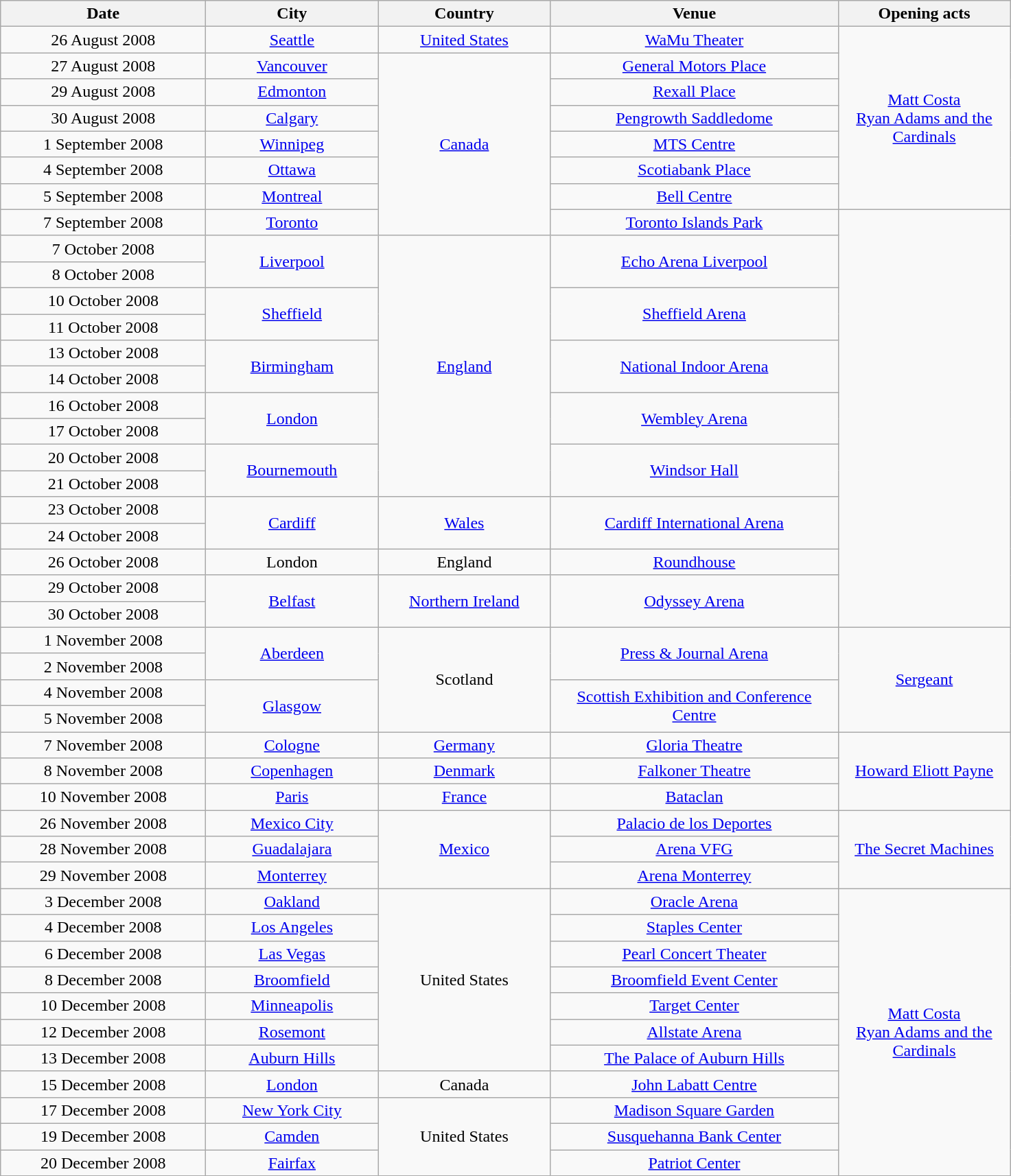<table class="wikitable" style="text-align:center;">
<tr>
<th scope="col" style="width:12em;">Date</th>
<th scope="col" style="width:10em;">City</th>
<th scope="col" style="width:10em;">Country</th>
<th scope="col" style="width:17em;">Venue</th>
<th scope="col" style="width:10em;">Opening acts</th>
</tr>
<tr>
<td>26 August 2008</td>
<td><a href='#'>Seattle</a></td>
<td><a href='#'>United States</a></td>
<td><a href='#'>WaMu Theater</a></td>
<td rowspan="7"><a href='#'>Matt Costa</a><br><a href='#'>Ryan Adams and the Cardinals</a></td>
</tr>
<tr>
<td>27 August 2008</td>
<td><a href='#'>Vancouver</a></td>
<td rowspan="7"><a href='#'>Canada</a></td>
<td><a href='#'>General Motors Place</a></td>
</tr>
<tr>
<td>29 August 2008</td>
<td><a href='#'>Edmonton</a></td>
<td><a href='#'>Rexall Place</a></td>
</tr>
<tr>
<td>30 August 2008</td>
<td><a href='#'>Calgary</a></td>
<td><a href='#'>Pengrowth Saddledome</a></td>
</tr>
<tr>
<td>1 September 2008</td>
<td><a href='#'>Winnipeg</a></td>
<td><a href='#'>MTS Centre</a></td>
</tr>
<tr>
<td>4 September 2008</td>
<td><a href='#'>Ottawa</a></td>
<td><a href='#'>Scotiabank Place</a></td>
</tr>
<tr>
<td>5 September 2008</td>
<td><a href='#'>Montreal</a></td>
<td><a href='#'>Bell Centre</a></td>
</tr>
<tr>
<td>7 September 2008</td>
<td><a href='#'>Toronto</a></td>
<td><a href='#'>Toronto Islands Park</a></td>
</tr>
<tr>
<td>7 October 2008</td>
<td rowspan="2"><a href='#'>Liverpool</a></td>
<td rowspan="10"><a href='#'>England</a></td>
<td rowspan="2"><a href='#'>Echo Arena Liverpool</a></td>
</tr>
<tr>
<td>8 October 2008</td>
</tr>
<tr>
<td>10 October 2008</td>
<td rowspan="2"><a href='#'>Sheffield</a></td>
<td rowspan="2"><a href='#'>Sheffield Arena</a></td>
</tr>
<tr>
<td>11 October 2008</td>
</tr>
<tr>
<td>13 October 2008</td>
<td rowspan="2"><a href='#'>Birmingham</a></td>
<td rowspan="2"><a href='#'>National Indoor Arena</a></td>
</tr>
<tr>
<td>14 October 2008</td>
</tr>
<tr>
<td>16 October 2008</td>
<td rowspan="2"><a href='#'>London</a></td>
<td rowspan="2"><a href='#'>Wembley Arena</a></td>
</tr>
<tr>
<td>17 October 2008</td>
</tr>
<tr>
<td>20 October 2008</td>
<td rowspan="2"><a href='#'>Bournemouth</a></td>
<td rowspan="2"><a href='#'>Windsor Hall</a></td>
</tr>
<tr>
<td>21 October 2008</td>
</tr>
<tr>
<td>23 October 2008</td>
<td rowspan="2"><a href='#'>Cardiff</a></td>
<td rowspan="2"><a href='#'>Wales</a></td>
<td rowspan="2"><a href='#'>Cardiff International Arena</a></td>
</tr>
<tr>
<td>24 October 2008</td>
</tr>
<tr>
<td>26 October 2008</td>
<td>London</td>
<td>England</td>
<td><a href='#'>Roundhouse</a></td>
</tr>
<tr>
<td>29 October 2008</td>
<td rowspan="2"><a href='#'>Belfast</a></td>
<td rowspan="2"><a href='#'>Northern Ireland</a></td>
<td rowspan="2"><a href='#'>Odyssey Arena</a></td>
</tr>
<tr>
<td>30 October 2008</td>
</tr>
<tr>
<td>1 November 2008</td>
<td rowspan="2"><a href='#'>Aberdeen</a></td>
<td rowspan="4">Scotland</td>
<td rowspan="2"><a href='#'>Press & Journal Arena</a></td>
<td rowspan="4"><a href='#'>Sergeant</a></td>
</tr>
<tr>
<td>2 November 2008</td>
</tr>
<tr>
<td>4 November 2008</td>
<td rowspan="2"><a href='#'>Glasgow</a></td>
<td rowspan="2"><a href='#'>Scottish Exhibition and Conference Centre</a></td>
</tr>
<tr>
<td>5 November 2008</td>
</tr>
<tr>
<td>7 November 2008</td>
<td><a href='#'>Cologne</a></td>
<td><a href='#'>Germany</a></td>
<td><a href='#'>Gloria Theatre</a></td>
<td rowspan="3"><a href='#'>Howard Eliott Payne</a></td>
</tr>
<tr>
<td>8 November 2008</td>
<td><a href='#'>Copenhagen</a></td>
<td><a href='#'>Denmark</a></td>
<td><a href='#'>Falkoner Theatre</a></td>
</tr>
<tr>
<td>10 November 2008</td>
<td><a href='#'>Paris</a></td>
<td><a href='#'>France</a></td>
<td><a href='#'>Bataclan</a></td>
</tr>
<tr>
<td>26 November 2008</td>
<td><a href='#'>Mexico City</a></td>
<td rowspan="3"><a href='#'>Mexico</a></td>
<td><a href='#'>Palacio de los Deportes</a></td>
<td rowspan="3"><a href='#'>The Secret Machines</a></td>
</tr>
<tr>
<td>28 November 2008</td>
<td><a href='#'>Guadalajara</a></td>
<td><a href='#'>Arena VFG</a></td>
</tr>
<tr>
<td>29 November 2008</td>
<td><a href='#'>Monterrey</a></td>
<td><a href='#'>Arena Monterrey</a></td>
</tr>
<tr>
<td>3 December 2008</td>
<td><a href='#'>Oakland</a></td>
<td rowspan="7">United States</td>
<td><a href='#'>Oracle Arena</a></td>
<td rowspan="11"><a href='#'>Matt Costa</a><br><a href='#'>Ryan Adams and the Cardinals</a></td>
</tr>
<tr>
<td>4 December 2008</td>
<td><a href='#'>Los Angeles</a></td>
<td><a href='#'>Staples Center</a></td>
</tr>
<tr>
<td>6 December 2008</td>
<td><a href='#'>Las Vegas</a></td>
<td><a href='#'>Pearl Concert Theater</a></td>
</tr>
<tr>
<td>8 December 2008</td>
<td><a href='#'>Broomfield</a></td>
<td><a href='#'>Broomfield Event Center</a></td>
</tr>
<tr>
<td>10 December 2008</td>
<td><a href='#'>Minneapolis</a></td>
<td><a href='#'>Target Center</a></td>
</tr>
<tr>
<td>12 December 2008</td>
<td><a href='#'>Rosemont</a></td>
<td><a href='#'>Allstate Arena</a></td>
</tr>
<tr>
<td>13 December 2008</td>
<td><a href='#'>Auburn Hills</a></td>
<td><a href='#'>The Palace of Auburn Hills</a></td>
</tr>
<tr>
<td>15 December 2008</td>
<td><a href='#'>London</a></td>
<td>Canada</td>
<td><a href='#'>John Labatt Centre</a></td>
</tr>
<tr>
<td>17 December 2008</td>
<td><a href='#'>New York City</a></td>
<td rowspan="3">United States</td>
<td><a href='#'>Madison Square Garden</a></td>
</tr>
<tr>
<td>19 December 2008</td>
<td><a href='#'>Camden</a></td>
<td><a href='#'>Susquehanna Bank Center</a></td>
</tr>
<tr>
<td>20 December 2008</td>
<td><a href='#'>Fairfax</a></td>
<td><a href='#'>Patriot Center</a></td>
</tr>
</table>
